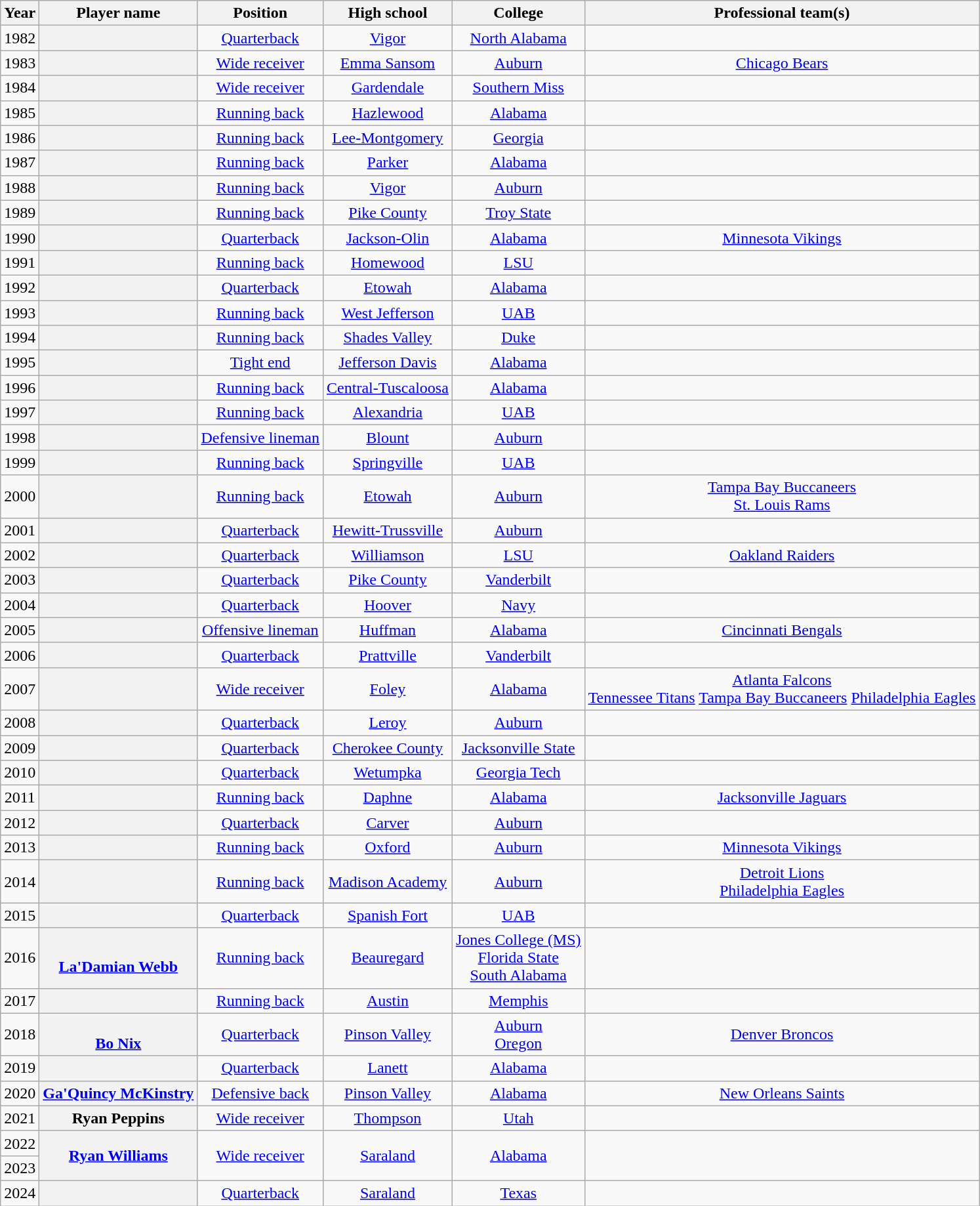<table class="wikitable sortable" style="text-align:center">
<tr>
<th scope="col">Year</th>
<th scope="col">Player name</th>
<th scope="col">Position</th>
<th scope="col">High school</th>
<th scope="col">College</th>
<th scope="col">Professional team(s)</th>
</tr>
<tr>
<td>1982</td>
<th scope="row"></th>
<td><a href='#'>Quarterback</a></td>
<td><a href='#'>Vigor</a></td>
<td><a href='#'>North Alabama</a></td>
<td></td>
</tr>
<tr>
<td>1983</td>
<th scope="row"></th>
<td><a href='#'>Wide receiver</a></td>
<td><a href='#'>Emma Sansom</a></td>
<td><a href='#'>Auburn</a></td>
<td><a href='#'>Chicago Bears</a></td>
</tr>
<tr>
<td>1984</td>
<th scope="row"></th>
<td><a href='#'>Wide receiver</a></td>
<td><a href='#'>Gardendale</a></td>
<td><a href='#'>Southern Miss</a></td>
<td></td>
</tr>
<tr>
<td>1985</td>
<th scope="row"></th>
<td><a href='#'>Running back</a></td>
<td><a href='#'>Hazlewood</a></td>
<td><a href='#'>Alabama</a></td>
<td></td>
</tr>
<tr>
<td>1986</td>
<th scope="row"></th>
<td><a href='#'>Running back</a></td>
<td><a href='#'>Lee-Montgomery</a></td>
<td><a href='#'>Georgia</a></td>
<td></td>
</tr>
<tr>
<td>1987</td>
<th scope="row"></th>
<td><a href='#'>Running back</a></td>
<td><a href='#'>Parker</a></td>
<td><a href='#'>Alabama</a></td>
<td></td>
</tr>
<tr>
<td>1988</td>
<th scope="row"></th>
<td><a href='#'>Running back</a></td>
<td><a href='#'>Vigor</a></td>
<td><a href='#'>Auburn</a></td>
<td></td>
</tr>
<tr>
<td>1989</td>
<th scope="row"></th>
<td><a href='#'>Running back</a></td>
<td><a href='#'>Pike County</a></td>
<td><a href='#'>Troy State</a></td>
<td></td>
</tr>
<tr>
<td>1990</td>
<th scope="row"></th>
<td><a href='#'>Quarterback</a></td>
<td><a href='#'>Jackson-Olin</a></td>
<td><a href='#'>Alabama</a></td>
<td><a href='#'>Minnesota Vikings</a></td>
</tr>
<tr>
<td>1991</td>
<th scope="row"></th>
<td><a href='#'>Running back</a></td>
<td><a href='#'>Homewood</a></td>
<td><a href='#'>LSU</a></td>
<td></td>
</tr>
<tr>
<td>1992</td>
<th scope="row"></th>
<td><a href='#'>Quarterback</a></td>
<td><a href='#'>Etowah</a></td>
<td><a href='#'>Alabama</a></td>
<td></td>
</tr>
<tr>
<td>1993</td>
<th scope="row"></th>
<td><a href='#'>Running back</a></td>
<td><a href='#'>West Jefferson</a></td>
<td><a href='#'>UAB</a></td>
<td></td>
</tr>
<tr>
<td>1994</td>
<th scope="row"></th>
<td><a href='#'>Running back</a></td>
<td><a href='#'>Shades Valley</a></td>
<td><a href='#'>Duke</a></td>
<td></td>
</tr>
<tr>
<td>1995</td>
<th scope="row"></th>
<td><a href='#'>Tight end</a></td>
<td><a href='#'>Jefferson Davis</a></td>
<td><a href='#'>Alabama</a></td>
<td></td>
</tr>
<tr>
<td>1996</td>
<th scope="row"></th>
<td><a href='#'>Running back</a></td>
<td><a href='#'>Central-Tuscaloosa</a></td>
<td><a href='#'>Alabama</a></td>
<td></td>
</tr>
<tr>
<td>1997</td>
<th scope="row"></th>
<td><a href='#'>Running back</a></td>
<td><a href='#'>Alexandria</a></td>
<td><a href='#'>UAB</a></td>
<td></td>
</tr>
<tr>
<td>1998</td>
<th scope="row"></th>
<td><a href='#'>Defensive lineman</a></td>
<td><a href='#'>Blount</a></td>
<td><a href='#'>Auburn</a></td>
<td></td>
</tr>
<tr>
<td>1999</td>
<th scope="row"></th>
<td><a href='#'>Running back</a></td>
<td><a href='#'>Springville</a></td>
<td><a href='#'>UAB</a></td>
<td></td>
</tr>
<tr>
<td>2000</td>
<th scope="row"></th>
<td><a href='#'>Running back</a></td>
<td><a href='#'>Etowah</a></td>
<td><a href='#'>Auburn</a></td>
<td><a href='#'>Tampa Bay Buccaneers</a><br><a href='#'>St. Louis Rams</a></td>
</tr>
<tr>
<td>2001</td>
<th scope="row"></th>
<td><a href='#'>Quarterback</a></td>
<td><a href='#'>Hewitt-Trussville</a></td>
<td><a href='#'>Auburn</a></td>
<td></td>
</tr>
<tr>
<td>2002</td>
<th scope="row"></th>
<td><a href='#'>Quarterback</a></td>
<td><a href='#'>Williamson</a></td>
<td><a href='#'>LSU</a></td>
<td><a href='#'>Oakland Raiders</a></td>
</tr>
<tr>
<td>2003</td>
<th scope="row"></th>
<td><a href='#'>Quarterback</a></td>
<td><a href='#'>Pike County</a></td>
<td><a href='#'>Vanderbilt</a></td>
<td></td>
</tr>
<tr>
<td>2004</td>
<th scope="row"></th>
<td><a href='#'>Quarterback</a></td>
<td><a href='#'>Hoover</a></td>
<td><a href='#'>Navy</a></td>
<td></td>
</tr>
<tr>
<td>2005</td>
<th scope="row"></th>
<td><a href='#'>Offensive lineman</a></td>
<td><a href='#'>Huffman</a></td>
<td><a href='#'>Alabama</a></td>
<td><a href='#'>Cincinnati Bengals</a></td>
</tr>
<tr>
<td>2006</td>
<th scope="row"></th>
<td><a href='#'>Quarterback</a></td>
<td><a href='#'>Prattville</a></td>
<td><a href='#'>Vanderbilt</a></td>
<td></td>
</tr>
<tr>
<td>2007</td>
<th scope="row"></th>
<td><a href='#'>Wide receiver</a></td>
<td><a href='#'>Foley</a></td>
<td><a href='#'>Alabama</a></td>
<td><a href='#'>Atlanta Falcons</a><br><a href='#'>Tennessee Titans</a>
<a href='#'>Tampa Bay Buccaneers</a>
<a href='#'>Philadelphia Eagles</a></td>
</tr>
<tr>
<td>2008</td>
<th scope="row"></th>
<td><a href='#'>Quarterback</a></td>
<td><a href='#'>Leroy</a></td>
<td><a href='#'>Auburn</a></td>
<td></td>
</tr>
<tr>
<td>2009</td>
<th scope="row"></th>
<td><a href='#'>Quarterback</a></td>
<td><a href='#'>Cherokee County</a></td>
<td><a href='#'>Jacksonville State</a></td>
<td></td>
</tr>
<tr>
<td>2010</td>
<th scope="row"></th>
<td><a href='#'>Quarterback</a></td>
<td><a href='#'>Wetumpka</a></td>
<td><a href='#'>Georgia Tech</a></td>
<td></td>
</tr>
<tr>
<td>2011</td>
<th scope="row"></th>
<td><a href='#'>Running back</a></td>
<td><a href='#'>Daphne</a></td>
<td><a href='#'>Alabama</a></td>
<td><a href='#'>Jacksonville Jaguars</a></td>
</tr>
<tr>
<td>2012</td>
<th scope="row"></th>
<td><a href='#'>Quarterback</a></td>
<td><a href='#'>Carver</a></td>
<td><a href='#'>Auburn</a></td>
<td></td>
</tr>
<tr>
<td>2013</td>
<th scope="row"></th>
<td><a href='#'>Running back</a></td>
<td><a href='#'>Oxford</a></td>
<td><a href='#'>Auburn</a></td>
<td><a href='#'>Minnesota Vikings</a></td>
</tr>
<tr>
<td>2014</td>
<th scope="row"></th>
<td><a href='#'>Running back</a></td>
<td><a href='#'>Madison Academy</a></td>
<td><a href='#'>Auburn</a></td>
<td><a href='#'>Detroit Lions</a><br><a href='#'>Philadelphia Eagles</a></td>
</tr>
<tr>
<td>2015</td>
<th scope="row"></th>
<td><a href='#'>Quarterback</a></td>
<td><a href='#'>Spanish Fort</a></td>
<td><a href='#'>UAB</a></td>
<td></td>
</tr>
<tr>
<td>2016</td>
<th scope="row"><br><a href='#'>La'Damian Webb</a></th>
<td><a href='#'>Running back</a></td>
<td><a href='#'>Beauregard</a></td>
<td><a href='#'>Jones College (MS)</a><br><a href='#'>Florida State</a><br><a href='#'>South Alabama</a></td>
<td></td>
</tr>
<tr>
<td>2017</td>
<th scope="row"><br></th>
<td><a href='#'>Running back</a></td>
<td><a href='#'>Austin</a></td>
<td><a href='#'>Memphis</a></td>
<td></td>
</tr>
<tr>
<td>2018</td>
<th scope="row"><br><a href='#'>Bo Nix</a></th>
<td><a href='#'>Quarterback</a></td>
<td><a href='#'>Pinson Valley</a></td>
<td><a href='#'>Auburn</a><br><a href='#'>Oregon</a></td>
<td><a href='#'>Denver Broncos</a></td>
</tr>
<tr>
<td>2019</td>
<th scope="row"><br></th>
<td><a href='#'>Quarterback</a></td>
<td><a href='#'>Lanett</a></td>
<td><a href='#'>Alabama</a></td>
<td></td>
</tr>
<tr>
<td>2020</td>
<th><a href='#'>Ga'Quincy McKinstry</a></th>
<td><a href='#'>Defensive back</a></td>
<td><a href='#'>Pinson Valley</a></td>
<td><a href='#'>Alabama</a></td>
<td><a href='#'>New Orleans Saints</a></td>
</tr>
<tr>
<td>2021</td>
<th>Ryan Peppins</th>
<td><a href='#'>Wide receiver</a></td>
<td><a href='#'>Thompson</a></td>
<td><a href='#'>Utah</a></td>
<td></td>
</tr>
<tr>
<td>2022</td>
<th rowspan=2><a href='#'>Ryan Williams</a></th>
<td rowspan=2><a href='#'>Wide receiver</a></td>
<td rowspan=2><a href='#'>Saraland</a></td>
<td rowspan=2><a href='#'>Alabama</a></td>
<td rowspan=2></td>
</tr>
<tr>
<td>2023</td>
</tr>
<tr>
<td>2024</td>
<th></th>
<td><a href='#'>Quarterback</a></td>
<td><a href='#'>Saraland</a></td>
<td><a href='#'>Texas</a></td>
<td></td>
</tr>
</table>
